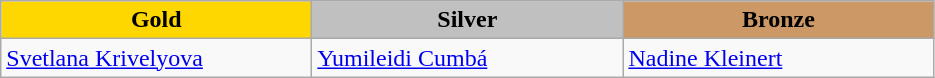<table class="wikitable" style="text-align:left">
<tr align="center">
<td width=200 bgcolor=gold><strong>Gold</strong></td>
<td width=200 bgcolor=silver><strong>Silver</strong></td>
<td width=200 bgcolor=CC9966><strong>Bronze</strong></td>
</tr>
<tr>
<td><a href='#'>Svetlana Krivelyova</a><br><em></em></td>
<td><a href='#'>Yumileidi Cumbá</a><br><em></em></td>
<td><a href='#'>Nadine Kleinert</a><br><em></em></td>
</tr>
</table>
